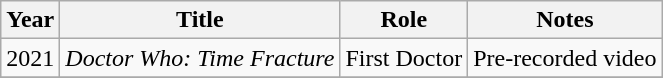<table class="wikitable sortable">
<tr>
<th>Year</th>
<th>Title</th>
<th>Role</th>
<th class="unsortable">Notes</th>
</tr>
<tr>
<td>2021</td>
<td><em>Doctor Who: Time Fracture</em></td>
<td>First Doctor</td>
<td>Pre-recorded video</td>
</tr>
<tr>
</tr>
</table>
